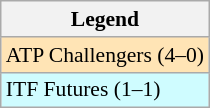<table class=wikitable style=font-size:90%>
<tr>
<th>Legend</th>
</tr>
<tr style=background:moccasin>
<td>ATP Challengers (4–0)</td>
</tr>
<tr style=background:#cffcff>
<td>ITF Futures (1–1)</td>
</tr>
</table>
